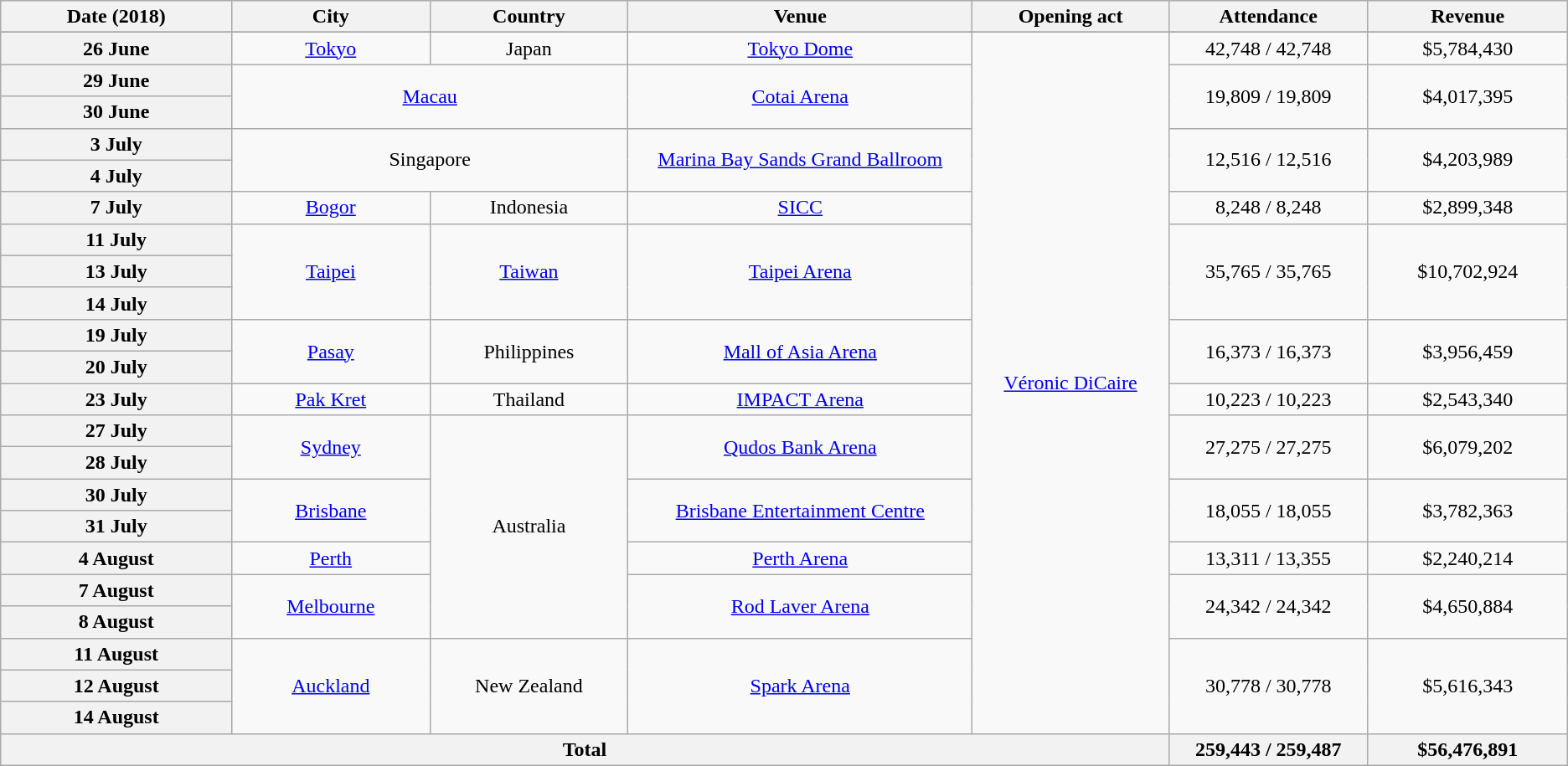<table class="wikitable plainrowheaders" style="text-align:center;">
<tr>
<th scope="col" style="width:12em;">Date (2018)</th>
<th scope="col" style="width:10em;">City</th>
<th scope="col" style="width:10em;">Country</th>
<th scope="col" style="width:18em;">Venue</th>
<th scope="col" style="width:10em;">Opening act</th>
<th scope="col" style="width:10em;">Attendance</th>
<th scope="col" style="width:10em;">Revenue</th>
</tr>
<tr>
</tr>
<tr>
<th scope="row" style="text-align:center;">26 June</th>
<td><a href='#'>Tokyo</a></td>
<td>Japan</td>
<td><a href='#'>Tokyo Dome</a></td>
<td rowspan="22"><a href='#'>Véronic DiCaire</a></td>
<td>42,748 / 42,748</td>
<td>$5,784,430</td>
</tr>
<tr>
<th scope="row" style="text-align:center;">29 June</th>
<td colspan="2" rowspan="2"><a href='#'>Macau</a></td>
<td rowspan="2"><a href='#'>Cotai Arena</a></td>
<td rowspan="2">19,809 / 19,809</td>
<td rowspan="2">$4,017,395</td>
</tr>
<tr>
<th scope="row" style="text-align:center;">30 June</th>
</tr>
<tr>
<th scope="row" style="text-align:center;">3 July</th>
<td colspan="2" rowspan="2">Singapore</td>
<td rowspan="2"><a href='#'>Marina Bay Sands Grand Ballroom</a></td>
<td rowspan="2">12,516 / 12,516</td>
<td rowspan="2">$4,203,989</td>
</tr>
<tr>
<th scope="row" style="text-align:center;">4 July</th>
</tr>
<tr>
<th scope="row" style="text-align:center;">7 July</th>
<td><a href='#'>Bogor</a></td>
<td>Indonesia</td>
<td><a href='#'>SICC</a></td>
<td>8,248 / 8,248</td>
<td>$2,899,348</td>
</tr>
<tr>
<th scope="row" style="text-align:center;">11 July</th>
<td rowspan="3"><a href='#'>Taipei</a></td>
<td rowspan="3"><a href='#'>Taiwan</a></td>
<td rowspan="3"><a href='#'>Taipei Arena</a></td>
<td rowspan="3">35,765 / 35,765</td>
<td rowspan="3">$10,702,924</td>
</tr>
<tr>
<th scope="row" style="text-align:center;">13 July</th>
</tr>
<tr>
<th scope="row" style="text-align:center;">14 July</th>
</tr>
<tr>
<th scope="row" style="text-align:center;">19 July</th>
<td rowspan="2"><a href='#'>Pasay</a></td>
<td rowspan="2">Philippines</td>
<td rowspan="2"><a href='#'>Mall of Asia Arena</a></td>
<td rowspan="2">16,373 / 16,373</td>
<td rowspan="2">$3,956,459</td>
</tr>
<tr>
<th scope="row" style="text-align:center;">20 July</th>
</tr>
<tr>
<th scope="row" style="text-align:center;">23 July</th>
<td><a href='#'>Pak Kret</a></td>
<td>Thailand</td>
<td><a href='#'>IMPACT Arena</a></td>
<td>10,223 / 10,223</td>
<td>$2,543,340</td>
</tr>
<tr>
<th scope="row" style="text-align:center;">27 July</th>
<td rowspan="2"><a href='#'>Sydney</a></td>
<td rowspan="7">Australia</td>
<td rowspan="2"><a href='#'>Qudos Bank Arena</a></td>
<td rowspan="2">27,275 / 27,275</td>
<td rowspan="2">$6,079,202</td>
</tr>
<tr>
<th scope="row" style="text-align:center;">28 July</th>
</tr>
<tr>
<th scope="row" style="text-align:center;">30 July</th>
<td rowspan="2"><a href='#'>Brisbane</a></td>
<td rowspan="2"><a href='#'>Brisbane Entertainment Centre</a></td>
<td rowspan="2">18,055 / 18,055</td>
<td rowspan="2">$3,782,363</td>
</tr>
<tr>
<th scope="row" style="text-align:center;">31 July</th>
</tr>
<tr>
<th scope="row" style="text-align:center;">4 August</th>
<td><a href='#'>Perth</a></td>
<td><a href='#'>Perth Arena</a></td>
<td>13,311 / 13,355</td>
<td>$2,240,214</td>
</tr>
<tr>
<th scope="row" style="text-align:center;">7 August</th>
<td rowspan="2"><a href='#'>Melbourne</a></td>
<td rowspan="2"><a href='#'>Rod Laver Arena</a></td>
<td rowspan="2">24,342 / 24,342</td>
<td rowspan="2">$4,650,884</td>
</tr>
<tr>
<th scope="row" style="text-align:center;">8 August</th>
</tr>
<tr>
<th scope="row" style="text-align:center;">11 August</th>
<td rowspan="3"><a href='#'>Auckland</a></td>
<td rowspan="3">New Zealand</td>
<td rowspan="3"><a href='#'>Spark Arena</a></td>
<td rowspan="3">30,778 / 30,778</td>
<td rowspan="3">$5,616,343</td>
</tr>
<tr>
<th scope="row" style="text-align:center;">12 August</th>
</tr>
<tr>
<th scope="row" style="text-align:center;">14 August</th>
</tr>
<tr>
<th colspan=5>Total</th>
<th scope="row" style="text-align:center;"><strong>259,443 / 259,487</strong></th>
<th scope="row" style="text-align:center;"><strong>$56,476,891</strong></th>
</tr>
</table>
